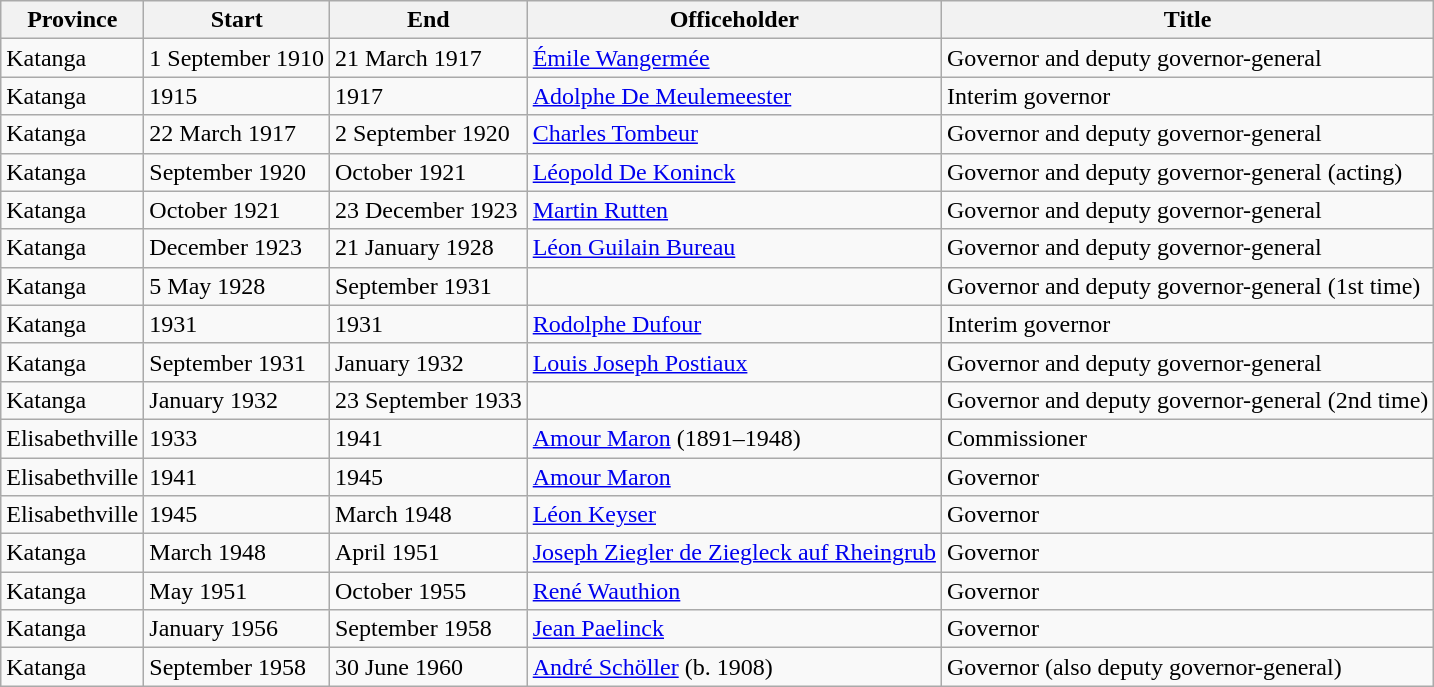<table class=wikitable sortable>
<tr>
<th>Province</th>
<th>Start</th>
<th>End</th>
<th>Officeholder</th>
<th>Title</th>
</tr>
<tr>
<td>Katanga</td>
<td>1 September 1910</td>
<td>21 March 1917</td>
<td><a href='#'>Émile Wangermée</a></td>
<td>Governor and deputy governor-general</td>
</tr>
<tr>
<td>Katanga</td>
<td>1915</td>
<td>1917</td>
<td><a href='#'>Adolphe De Meulemeester</a></td>
<td>Interim governor</td>
</tr>
<tr>
<td>Katanga</td>
<td>22 March 1917</td>
<td>2 September 1920</td>
<td><a href='#'>Charles Tombeur</a></td>
<td>Governor and deputy governor-general</td>
</tr>
<tr>
<td>Katanga</td>
<td>September 1920</td>
<td>October 1921</td>
<td><a href='#'>Léopold De Koninck</a></td>
<td>Governor and deputy governor-general (acting)</td>
</tr>
<tr>
<td>Katanga</td>
<td>October 1921</td>
<td>23 December 1923</td>
<td><a href='#'>Martin Rutten</a></td>
<td>Governor and deputy governor-general</td>
</tr>
<tr>
<td>Katanga</td>
<td>December 1923</td>
<td>21 January 1928</td>
<td><a href='#'>Léon Guilain Bureau</a></td>
<td>Governor and deputy governor-general</td>
</tr>
<tr>
<td>Katanga</td>
<td>5 May 1928</td>
<td>September 1931</td>
<td></td>
<td>Governor and deputy governor-general (1st time)</td>
</tr>
<tr>
<td>Katanga</td>
<td>1931</td>
<td>1931</td>
<td><a href='#'>Rodolphe Dufour</a></td>
<td>Interim governor</td>
</tr>
<tr>
<td>Katanga</td>
<td>September 1931</td>
<td>January 1932</td>
<td><a href='#'>Louis Joseph Postiaux</a></td>
<td>Governor and deputy governor-general</td>
</tr>
<tr>
<td>Katanga</td>
<td>January 1932</td>
<td>23 September 1933</td>
<td></td>
<td>Governor and deputy governor-general (2nd time)</td>
</tr>
<tr>
<td>Elisabethville</td>
<td>1933</td>
<td>1941</td>
<td><a href='#'>Amour Maron</a> (1891–1948)</td>
<td>Commissioner</td>
</tr>
<tr>
<td>Elisabethville</td>
<td>1941</td>
<td>1945</td>
<td><a href='#'>Amour Maron</a></td>
<td>Governor</td>
</tr>
<tr>
<td>Elisabethville</td>
<td>1945</td>
<td>March 1948</td>
<td><a href='#'>Léon Keyser</a></td>
<td>Governor</td>
</tr>
<tr>
<td>Katanga</td>
<td>March 1948</td>
<td>April 1951</td>
<td><a href='#'>Joseph Ziegler de Ziegleck auf Rheingrub</a></td>
<td>Governor</td>
</tr>
<tr>
<td>Katanga</td>
<td>May 1951</td>
<td>October 1955</td>
<td><a href='#'>René Wauthion</a></td>
<td>Governor</td>
</tr>
<tr>
<td>Katanga</td>
<td>January 1956</td>
<td>September 1958</td>
<td><a href='#'>Jean Paelinck</a></td>
<td>Governor</td>
</tr>
<tr>
<td>Katanga</td>
<td>September 1958</td>
<td>30 June 1960</td>
<td><a href='#'>André Schöller</a> (b. 1908)</td>
<td>Governor (also deputy governor-general)</td>
</tr>
</table>
